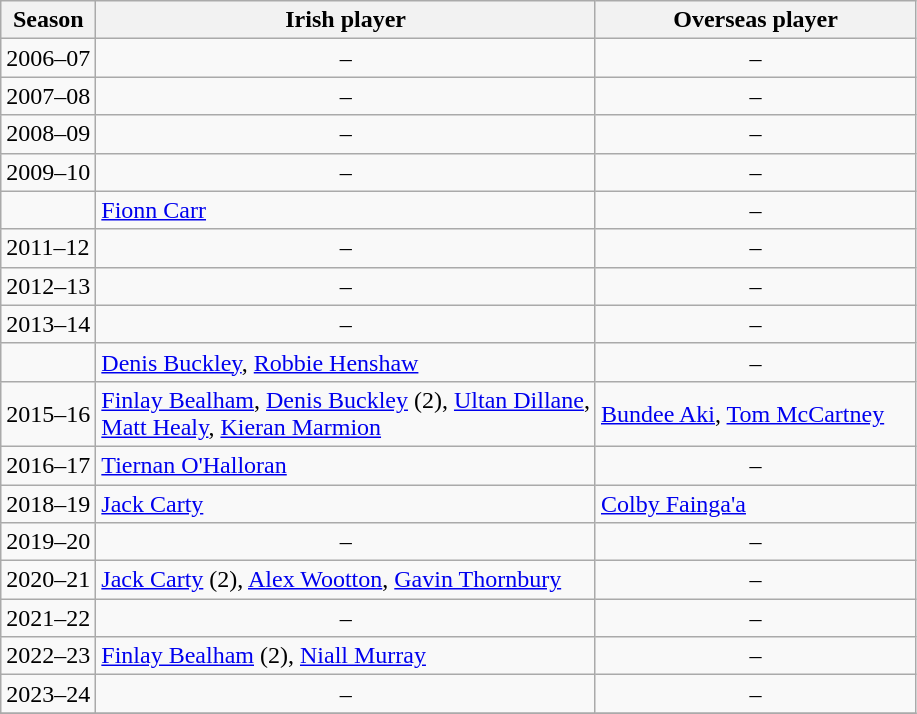<table class="wikitable sortable">
<tr>
<th>Season</th>
<th>Irish player</th>
<th width=35%>Overseas player</th>
</tr>
<tr>
<td>2006–07</td>
<td align=center>–</td>
<td align=center>–</td>
</tr>
<tr>
<td>2007–08</td>
<td align=center>–</td>
<td align=center>–</td>
</tr>
<tr>
<td>2008–09</td>
<td align=center>–</td>
<td align=center>–</td>
</tr>
<tr>
<td>2009–10</td>
<td align=center>–</td>
<td align=center>–</td>
</tr>
<tr>
<td></td>
<td><a href='#'>Fionn Carr</a></td>
<td align=center>–</td>
</tr>
<tr>
<td>2011–12</td>
<td align=center>–</td>
<td align=center>–</td>
</tr>
<tr>
<td>2012–13</td>
<td align=center>–</td>
<td align=center>–</td>
</tr>
<tr>
<td>2013–14</td>
<td align=center>–</td>
<td align=center>–</td>
</tr>
<tr>
<td></td>
<td><a href='#'>Denis Buckley</a>, <a href='#'>Robbie Henshaw</a></td>
<td align=center>–</td>
</tr>
<tr>
<td>2015–16</td>
<td><a href='#'>Finlay Bealham</a>, <a href='#'>Denis Buckley</a> (2), <a href='#'>Ultan Dillane</a>, <br> <a href='#'>Matt Healy</a>, <a href='#'>Kieran Marmion</a></td>
<td> <a href='#'>Bundee Aki</a>,  <a href='#'>Tom McCartney</a></td>
</tr>
<tr>
<td>2016–17</td>
<td><a href='#'>Tiernan O'Halloran</a></td>
<td align=center>–</td>
</tr>
<tr>
<td>2018–19</td>
<td><a href='#'>Jack Carty</a></td>
<td> <a href='#'>Colby Fainga'a</a></td>
</tr>
<tr>
<td>2019–20</td>
<td align=center>–</td>
<td align=center>–</td>
</tr>
<tr>
<td>2020–21</td>
<td><a href='#'>Jack Carty</a> (2), <a href='#'>Alex Wootton</a>, <a href='#'>Gavin Thornbury</a></td>
<td align=center>–</td>
</tr>
<tr>
<td>2021–22</td>
<td align=center>–</td>
<td align=center>–</td>
</tr>
<tr>
<td>2022–23</td>
<td><a href='#'>Finlay Bealham</a> (2), <a href='#'>Niall Murray</a></td>
<td align=center>–</td>
</tr>
<tr>
<td>2023–24</td>
<td align=center>–</td>
<td align=center>–</td>
</tr>
<tr>
</tr>
</table>
